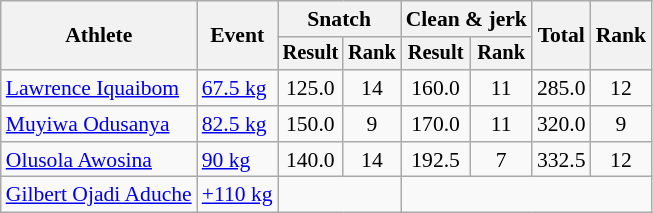<table class="wikitable" style="font-size:90%">
<tr>
<th rowspan="2">Athlete</th>
<th rowspan="2">Event</th>
<th colspan="2">Snatch</th>
<th colspan="2">Clean & jerk</th>
<th rowspan="2">Total</th>
<th rowspan="2">Rank</th>
</tr>
<tr style="font-size:95%">
<th>Result</th>
<th>Rank</th>
<th>Result</th>
<th>Rank</th>
</tr>
<tr align=center>
<td align=left><a href='#'>Lawrence Iquaibom</a></td>
<td align=left><a href='#'>67.5 kg</a></td>
<td>125.0</td>
<td>14</td>
<td>160.0</td>
<td>11</td>
<td>285.0</td>
<td>12</td>
</tr>
<tr align=center>
<td align=left><a href='#'>Muyiwa Odusanya</a></td>
<td align=left><a href='#'>82.5 kg</a></td>
<td>150.0</td>
<td>9</td>
<td>170.0</td>
<td>11</td>
<td>320.0</td>
<td>9</td>
</tr>
<tr align=center>
<td align=left><a href='#'>Olusola Awosina</a></td>
<td align=left><a href='#'>90 kg</a></td>
<td>140.0</td>
<td>14</td>
<td>192.5</td>
<td>7</td>
<td>332.5</td>
<td>12</td>
</tr>
<tr align=center>
<td align=left><a href='#'>Gilbert Ojadi Aduche</a></td>
<td align=left><a href='#'>+110 kg</a></td>
<td colspan=2></td>
<td colspan=4></td>
</tr>
</table>
